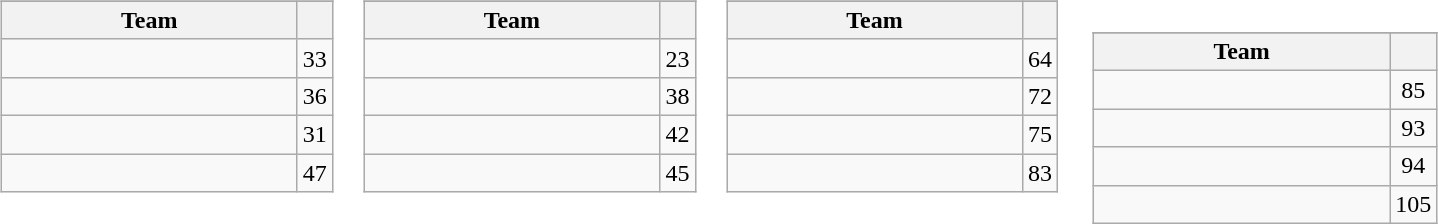<table>
<tr valign=top>
<td><br><table class="wikitable">
<tr>
</tr>
<tr>
<th width=190>Team</th>
<th></th>
</tr>
<tr>
<td></td>
<td align=center>33</td>
</tr>
<tr>
<td></td>
<td align=center>36</td>
</tr>
<tr>
<td></td>
<td align=center>31</td>
</tr>
<tr>
<td></td>
<td align=center>47</td>
</tr>
</table>
</td>
<td><br><table class="wikitable">
<tr>
</tr>
<tr>
<th width=190>Team</th>
<th></th>
</tr>
<tr>
<td></td>
<td align=center>23</td>
</tr>
<tr>
<td></td>
<td align=center>38</td>
</tr>
<tr>
<td></td>
<td align=center>42</td>
</tr>
<tr>
<td></td>
<td align=center>45</td>
</tr>
</table>
</td>
<td><br><table class="wikitable">
<tr>
</tr>
<tr>
<th width=190>Team</th>
<th></th>
</tr>
<tr>
<td></td>
<td align=center>64</td>
</tr>
<tr>
<td></td>
<td align=center>72</td>
</tr>
<tr>
<td></td>
<td align=center>75</td>
</tr>
<tr>
<td></td>
<td align=center>83</td>
</tr>
</table>
</td>
<td><br><table>
<tr valign=top>
<td><br><table class="wikitable">
<tr>
</tr>
<tr>
<th width=190>Team</th>
<th></th>
</tr>
<tr>
<td></td>
<td align=center>85</td>
</tr>
<tr>
<td></td>
<td align=center>93</td>
</tr>
<tr>
<td></td>
<td align=center>94</td>
</tr>
<tr>
<td></td>
<td align=center>105</td>
</tr>
</table>
</td>
</tr>
</table>
</td>
</tr>
</table>
